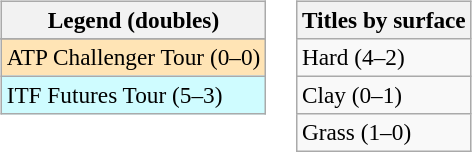<table>
<tr valign=top>
<td><br><table class=wikitable style=font-size:97%>
<tr>
<th>Legend (doubles)</th>
</tr>
<tr bgcolor=e5d1cb>
</tr>
<tr bgcolor=moccasin>
<td>ATP Challenger Tour (0–0)</td>
</tr>
<tr bgcolor=cffcff>
<td>ITF Futures Tour (5–3)</td>
</tr>
</table>
</td>
<td><br><table class=wikitable style=font-size:97%>
<tr>
<th>Titles by surface</th>
</tr>
<tr>
<td>Hard (4–2)</td>
</tr>
<tr>
<td>Clay (0–1)</td>
</tr>
<tr>
<td>Grass (1–0)</td>
</tr>
</table>
</td>
</tr>
</table>
